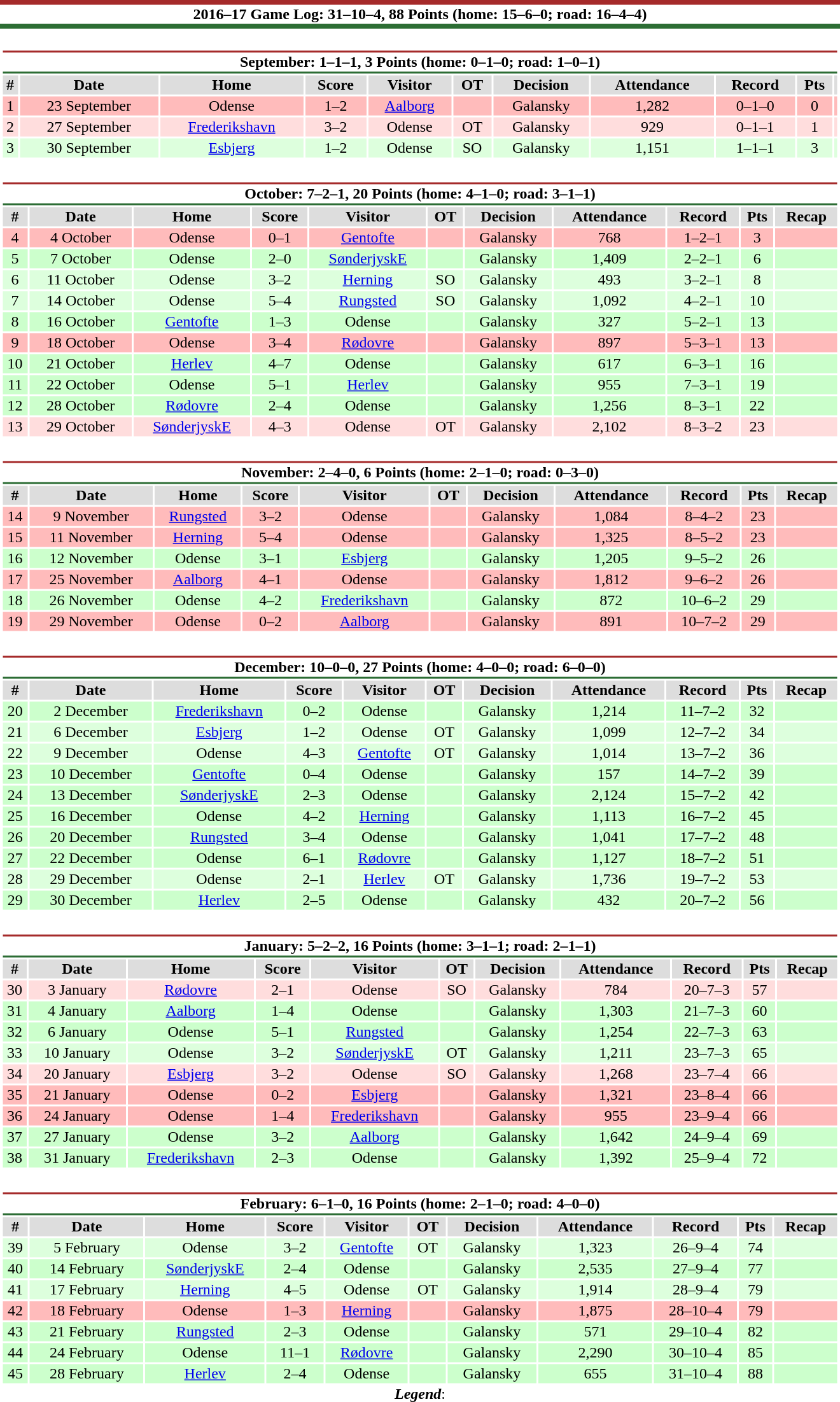<table class="toccolours" width=70% style="clear:both; margin:1.5em auto; text-align:center;">
<tr>
<th + style="background:#FFFFFF; border-top:#A52A2A 5px solid; border-bottom:#2C6D34 5px solid;">2016–17 Game Log: 31–10–4, 88 Points (home: 15–6–0; road: 16–4–4)</th>
</tr>
<tr>
<td colspan=3><br><table class="toccolours collapsible collapsed" width=100%>
<tr>
<th colspan=11 style="background:#FFFFFF; border-top:#A52A2A 2px solid; border-bottom:#2C6D34 2px solid;">September: 1–1–1, 3 Points (home: 0–1–0; road: 1–0–1)</th>
</tr>
<tr style="text-align:center; background:#ddd;">
<th>#</th>
<th>Date</th>
<th>Home</th>
<th>Score</th>
<th>Visitor</th>
<th>OT</th>
<th>Decision</th>
<th>Attendance</th>
<th>Record</th>
<th>Pts</th>
<th></th>
</tr>
<tr style="text-align:center; background:#FFBBBB">
<td>1</td>
<td>23 September</td>
<td>Odense</td>
<td>1–2</td>
<td><a href='#'>Aalborg</a></td>
<td></td>
<td>Galansky</td>
<td>1,282</td>
<td>0–1–0</td>
<td>0</td>
<td></td>
</tr>
<tr style="text-align:center; background:#FFDDDD">
<td>2</td>
<td>27 September</td>
<td><a href='#'>Frederikshavn</a></td>
<td>3–2</td>
<td>Odense</td>
<td>OT</td>
<td>Galansky</td>
<td>929</td>
<td>0–1–1</td>
<td>1</td>
<td></td>
</tr>
<tr style="text-align:center; background:#DDFFDD">
<td>3</td>
<td>30 September</td>
<td><a href='#'>Esbjerg</a></td>
<td>1–2</td>
<td>Odense</td>
<td>SO</td>
<td>Galansky</td>
<td>1,151</td>
<td>1–1–1</td>
<td>3</td>
<td></td>
</tr>
</table>
</td>
</tr>
<tr>
<td colspan=10><br><table class="toccolours collapsible collapsed" width=100%>
<tr>
<th colspan=11 style="background:#FFFFFF; border-top:#A52A2A 2px solid; border-bottom:#2C6D34 2px solid;">October: 7–2–1, 20 Points (home: 4–1–0; road: 3–1–1)</th>
</tr>
<tr style="text-align:center; background:#ddd;">
<th>#</th>
<th>Date</th>
<th>Home</th>
<th>Score</th>
<th>Visitor</th>
<th>OT</th>
<th>Decision</th>
<th>Attendance</th>
<th>Record</th>
<th>Pts</th>
<th>Recap</th>
</tr>
<tr style="text-align:center; background:#FFBBBB">
<td>4</td>
<td>4 October</td>
<td>Odense</td>
<td>0–1</td>
<td><a href='#'>Gentofte</a></td>
<td></td>
<td>Galansky</td>
<td>768</td>
<td>1–2–1</td>
<td>3</td>
<td></td>
</tr>
<tr style="text-align:center; background:#CCFFCC">
<td>5</td>
<td>7 October</td>
<td>Odense</td>
<td>2–0</td>
<td><a href='#'>SønderjyskE</a></td>
<td></td>
<td>Galansky</td>
<td>1,409</td>
<td>2–2–1</td>
<td>6</td>
<td></td>
</tr>
<tr style="text-align:center; background:#DDFFDD">
<td>6</td>
<td>11 October</td>
<td>Odense</td>
<td>3–2</td>
<td><a href='#'>Herning</a></td>
<td>SO</td>
<td>Galansky</td>
<td>493</td>
<td>3–2–1</td>
<td>8</td>
<td></td>
</tr>
<tr style="text-align:center; background:#DDFFDD">
<td>7</td>
<td>14 October</td>
<td>Odense</td>
<td>5–4</td>
<td><a href='#'>Rungsted</a></td>
<td>SO</td>
<td>Galansky</td>
<td>1,092</td>
<td>4–2–1</td>
<td>10</td>
<td></td>
</tr>
<tr style="text-align:center; background:#CCFFCC">
<td>8</td>
<td>16 October</td>
<td><a href='#'>Gentofte</a></td>
<td>1–3</td>
<td>Odense</td>
<td></td>
<td>Galansky</td>
<td>327</td>
<td>5–2–1</td>
<td>13</td>
<td></td>
</tr>
<tr style="text-align:center; background:#FFBBBB">
<td>9</td>
<td>18 October</td>
<td>Odense</td>
<td>3–4</td>
<td><a href='#'>Rødovre</a></td>
<td></td>
<td>Galansky</td>
<td>897</td>
<td>5–3–1</td>
<td>13</td>
<td></td>
</tr>
<tr style="text-align:center; background:#CCFFCC">
<td>10</td>
<td>21 October</td>
<td><a href='#'>Herlev</a></td>
<td>4–7</td>
<td>Odense</td>
<td></td>
<td>Galansky</td>
<td>617</td>
<td>6–3–1</td>
<td>16</td>
<td></td>
</tr>
<tr style="text-align:center; background:#CCFFCC">
<td>11</td>
<td>22 October</td>
<td>Odense</td>
<td>5–1</td>
<td><a href='#'>Herlev</a></td>
<td></td>
<td>Galansky</td>
<td>955</td>
<td>7–3–1</td>
<td>19</td>
<td></td>
</tr>
<tr style="text-align:center; background:#CCFFCC">
<td>12</td>
<td>28 October</td>
<td><a href='#'>Rødovre</a></td>
<td>2–4</td>
<td>Odense</td>
<td></td>
<td>Galansky</td>
<td>1,256</td>
<td>8–3–1</td>
<td>22</td>
<td></td>
</tr>
<tr style="text-align:center; background:#FFDDDD">
<td>13</td>
<td>29 October</td>
<td><a href='#'>SønderjyskE</a></td>
<td>4–3</td>
<td>Odense</td>
<td>OT</td>
<td>Galansky</td>
<td>2,102</td>
<td>8–3–2</td>
<td>23</td>
<td></td>
</tr>
</table>
</td>
</tr>
<tr>
<td colspan=10><br><table class="toccolours collapsible collapsed" width=100%>
<tr>
<th colspan=11 style="background:#FFFFFF; border-top:#A52A2A 2px solid; border-bottom:#2C6D34 2px solid;">November: 2–4–0, 6 Points (home: 2–1–0; road: 0–3–0)</th>
</tr>
<tr style="text-align:center; background:#ddd;">
<th>#</th>
<th>Date</th>
<th>Home</th>
<th>Score</th>
<th>Visitor</th>
<th>OT</th>
<th>Decision</th>
<th>Attendance</th>
<th>Record</th>
<th>Pts</th>
<th>Recap</th>
</tr>
<tr style="text-align:center; background:#FFBBBB">
<td>14</td>
<td>9 November</td>
<td><a href='#'>Rungsted</a></td>
<td>3–2</td>
<td>Odense</td>
<td></td>
<td>Galansky</td>
<td>1,084</td>
<td>8–4–2</td>
<td>23</td>
<td></td>
</tr>
<tr style="text-align:center; background:#FFBBBB">
<td>15</td>
<td>11 November</td>
<td><a href='#'>Herning</a></td>
<td>5–4</td>
<td>Odense</td>
<td></td>
<td>Galansky</td>
<td>1,325</td>
<td>8–5–2</td>
<td>23</td>
<td></td>
</tr>
<tr style="text-align:center; background:#CCFFCC">
<td>16</td>
<td>12 November</td>
<td>Odense</td>
<td>3–1</td>
<td><a href='#'>Esbjerg</a></td>
<td></td>
<td>Galansky</td>
<td>1,205</td>
<td>9–5–2</td>
<td>26</td>
<td></td>
</tr>
<tr style="text-align:center; background:#FFBBBB">
<td>17</td>
<td>25 November</td>
<td><a href='#'>Aalborg</a></td>
<td>4–1</td>
<td>Odense</td>
<td></td>
<td>Galansky</td>
<td>1,812</td>
<td>9–6–2</td>
<td>26</td>
<td></td>
</tr>
<tr style="text-align:center; background:#CCFFCC">
<td>18</td>
<td>26 November</td>
<td>Odense</td>
<td>4–2</td>
<td><a href='#'>Frederikshavn</a></td>
<td></td>
<td>Galansky</td>
<td>872</td>
<td>10–6–2</td>
<td>29</td>
<td></td>
</tr>
<tr style="text-align:center; background:#FFBBBB">
<td>19</td>
<td>29 November</td>
<td>Odense</td>
<td>0–2</td>
<td><a href='#'>Aalborg</a></td>
<td></td>
<td>Galansky</td>
<td>891</td>
<td>10–7–2</td>
<td>29</td>
<td></td>
</tr>
</table>
</td>
</tr>
<tr>
<td colspan=10><br><table class="toccolours collapsible collapsed" width=100%>
<tr>
<th colspan=11 style="background:#FFFFFF; border-top:#A52A2A 2px solid; border-bottom:#2C6D34 2px solid;">December: 10–0–0, 27 Points (home: 4–0–0; road: 6–0–0)</th>
</tr>
<tr style="text-align:center; background:#ddd;">
<th>#</th>
<th>Date</th>
<th>Home</th>
<th>Score</th>
<th>Visitor</th>
<th>OT</th>
<th>Decision</th>
<th>Attendance</th>
<th>Record</th>
<th>Pts</th>
<th>Recap</th>
</tr>
<tr style="text-align:center; background:#CCFFCC">
<td>20</td>
<td>2 December</td>
<td><a href='#'>Frederikshavn</a></td>
<td>0–2</td>
<td>Odense</td>
<td></td>
<td>Galansky</td>
<td>1,214</td>
<td>11–7–2</td>
<td>32</td>
<td></td>
</tr>
<tr style="text-align:center; background:#DDFFDD">
<td>21</td>
<td>6 December</td>
<td><a href='#'>Esbjerg</a></td>
<td>1–2</td>
<td>Odense</td>
<td>OT</td>
<td>Galansky</td>
<td>1,099</td>
<td>12–7–2</td>
<td>34</td>
<td></td>
</tr>
<tr style="text-align:center; background:#DDFFDD">
<td>22</td>
<td>9 December</td>
<td>Odense</td>
<td>4–3</td>
<td><a href='#'>Gentofte</a></td>
<td>OT</td>
<td>Galansky</td>
<td>1,014</td>
<td>13–7–2</td>
<td>36</td>
<td></td>
</tr>
<tr style="text-align:center; background:#CCFFCC">
<td>23</td>
<td>10 December</td>
<td><a href='#'>Gentofte</a></td>
<td>0–4</td>
<td>Odense</td>
<td></td>
<td>Galansky</td>
<td>157</td>
<td>14–7–2</td>
<td>39</td>
<td></td>
</tr>
<tr style="text-align:center; background:#CCFFCC">
<td>24</td>
<td>13 December</td>
<td><a href='#'>SønderjyskE</a></td>
<td>2–3</td>
<td>Odense</td>
<td></td>
<td>Galansky</td>
<td>2,124</td>
<td>15–7–2</td>
<td>42</td>
<td></td>
</tr>
<tr style="text-align:center; background:#CCFFCC">
<td>25</td>
<td>16 December</td>
<td>Odense</td>
<td>4–2</td>
<td><a href='#'>Herning</a></td>
<td></td>
<td>Galansky</td>
<td>1,113</td>
<td>16–7–2</td>
<td>45</td>
<td></td>
</tr>
<tr style="text-align:center; background:#CCFFCC">
<td>26</td>
<td>20 December</td>
<td><a href='#'>Rungsted</a></td>
<td>3–4</td>
<td>Odense</td>
<td></td>
<td>Galansky</td>
<td>1,041</td>
<td>17–7–2</td>
<td>48</td>
<td></td>
</tr>
<tr style="text-align:center; background:#CCFFCC">
<td>27</td>
<td>22 December</td>
<td>Odense</td>
<td>6–1</td>
<td><a href='#'>Rødovre</a></td>
<td></td>
<td>Galansky</td>
<td>1,127</td>
<td>18–7–2</td>
<td>51</td>
<td></td>
</tr>
<tr style="text-align:center; background:#DDFFDD">
<td>28</td>
<td>29 December</td>
<td>Odense</td>
<td>2–1</td>
<td><a href='#'>Herlev</a></td>
<td>OT</td>
<td>Galansky</td>
<td>1,736</td>
<td>19–7–2</td>
<td>53</td>
<td></td>
</tr>
<tr style="text-align:center; background:#CCFFCC">
<td>29</td>
<td>30 December</td>
<td><a href='#'>Herlev</a></td>
<td>2–5</td>
<td>Odense</td>
<td></td>
<td>Galansky</td>
<td>432</td>
<td>20–7–2</td>
<td>56</td>
<td></td>
</tr>
</table>
</td>
</tr>
<tr>
<td colspan=10><br><table class="toccolours collapsible collapsed" width=100%>
<tr>
<th colspan=11 style="background:#FFFFFF; border-top:#A52A2A 2px solid; border-bottom:#2C6D34 2px solid;">January: 5–2–2, 16 Points (home: 3–1–1; road: 2–1–1)</th>
</tr>
<tr style="text-align:center; background:#ddd;">
<th>#</th>
<th>Date</th>
<th>Home</th>
<th>Score</th>
<th>Visitor</th>
<th>OT</th>
<th>Decision</th>
<th>Attendance</th>
<th>Record</th>
<th>Pts</th>
<th>Recap</th>
</tr>
<tr style="text-align:center; background:#FFDDDD">
<td>30</td>
<td>3 January</td>
<td><a href='#'>Rødovre</a></td>
<td>2–1</td>
<td>Odense</td>
<td>SO</td>
<td>Galansky</td>
<td>784</td>
<td>20–7–3</td>
<td>57</td>
<td></td>
</tr>
<tr style="text-align:center; background:#CCFFCC">
<td>31</td>
<td>4 January</td>
<td><a href='#'>Aalborg</a></td>
<td>1–4</td>
<td>Odense</td>
<td></td>
<td>Galansky</td>
<td>1,303</td>
<td>21–7–3</td>
<td>60</td>
<td></td>
</tr>
<tr style="text-align:center; background:#CCFFCC">
<td>32</td>
<td>6 January</td>
<td>Odense</td>
<td>5–1</td>
<td><a href='#'>Rungsted</a></td>
<td></td>
<td>Galansky</td>
<td>1,254</td>
<td>22–7–3</td>
<td>63</td>
<td></td>
</tr>
<tr style="text-align:center; background:#DDFFDD">
<td>33</td>
<td>10 January</td>
<td>Odense</td>
<td>3–2</td>
<td><a href='#'>SønderjyskE</a></td>
<td>OT</td>
<td>Galansky</td>
<td>1,211</td>
<td>23–7–3</td>
<td>65</td>
<td></td>
</tr>
<tr style="text-align:center; background:#FFDDDD">
<td>34</td>
<td>20 January</td>
<td><a href='#'>Esbjerg</a></td>
<td>3–2</td>
<td>Odense</td>
<td>SO</td>
<td>Galansky</td>
<td>1,268</td>
<td>23–7–4</td>
<td>66</td>
<td></td>
</tr>
<tr style="text-align:center; background:#FFBBBB">
<td>35</td>
<td>21 January</td>
<td>Odense</td>
<td>0–2</td>
<td><a href='#'>Esbjerg</a></td>
<td></td>
<td>Galansky</td>
<td>1,321</td>
<td>23–8–4</td>
<td>66</td>
<td></td>
</tr>
<tr style="text-align:center; background:#FFBBBB">
<td>36</td>
<td>24 January</td>
<td>Odense</td>
<td>1–4</td>
<td><a href='#'>Frederikshavn</a></td>
<td></td>
<td>Galansky</td>
<td>955</td>
<td>23–9–4</td>
<td>66</td>
<td></td>
</tr>
<tr style="text-align:center; background:#CCFFCC">
<td>37</td>
<td>27 January</td>
<td>Odense</td>
<td>3–2</td>
<td><a href='#'>Aalborg</a></td>
<td></td>
<td>Galansky</td>
<td>1,642</td>
<td>24–9–4</td>
<td>69</td>
<td></td>
</tr>
<tr style="text-align:center; background:#CCFFCC">
<td>38</td>
<td>31 January</td>
<td><a href='#'>Frederikshavn</a></td>
<td>2–3</td>
<td>Odense</td>
<td></td>
<td>Galansky</td>
<td>1,392</td>
<td>25–9–4</td>
<td>72</td>
<td></td>
</tr>
</table>
</td>
</tr>
<tr>
<td colspan=10><br><table class="toccolours collapsible collapsed" width=100%>
<tr>
<th colspan=11 style="background:#FFFFFF; border-top:#A52A2A 2px solid; border-bottom:#2C6D34 2px solid;">February: 6–1–0, 16 Points (home: 2–1–0; road: 4–0–0)</th>
</tr>
<tr style="text-align:center; background:#ddd;">
<th>#</th>
<th>Date</th>
<th>Home</th>
<th>Score</th>
<th>Visitor</th>
<th>OT</th>
<th>Decision</th>
<th>Attendance</th>
<th>Record</th>
<th>Pts</th>
<th>Recap</th>
</tr>
<tr style="text-align:center; background:#DDFFDD">
<td>39</td>
<td>5 February</td>
<td>Odense</td>
<td>3–2</td>
<td><a href='#'>Gentofte</a></td>
<td>OT</td>
<td>Galansky</td>
<td>1,323</td>
<td>26–9–4</td>
<td>74</td>
<td></td>
</tr>
<tr style="text-align:center; background:#CCFFCC">
<td>40</td>
<td>14 February</td>
<td><a href='#'>SønderjyskE</a></td>
<td>2–4</td>
<td>Odense</td>
<td></td>
<td>Galansky</td>
<td>2,535</td>
<td>27–9–4</td>
<td>77</td>
<td></td>
</tr>
<tr style="text-align:center; background:#DDFFDD">
<td>41</td>
<td>17 February</td>
<td><a href='#'>Herning</a></td>
<td>4–5</td>
<td>Odense</td>
<td>OT</td>
<td>Galansky</td>
<td>1,914</td>
<td>28–9–4</td>
<td>79</td>
<td></td>
</tr>
<tr style="text-align:center; background:#FFBBBB">
<td>42</td>
<td>18 February</td>
<td>Odense</td>
<td>1–3</td>
<td><a href='#'>Herning</a></td>
<td></td>
<td>Galansky</td>
<td>1,875</td>
<td>28–10–4</td>
<td>79</td>
<td></td>
</tr>
<tr style="text-align:center; background:#CCFFCC">
<td>43</td>
<td>21 February</td>
<td><a href='#'>Rungsted</a></td>
<td>2–3</td>
<td>Odense</td>
<td></td>
<td>Galansky</td>
<td>571</td>
<td>29–10–4</td>
<td>82</td>
<td></td>
</tr>
<tr style="text-align:center; background:#CCFFCC">
<td>44</td>
<td>24 February</td>
<td>Odense</td>
<td>11–1</td>
<td><a href='#'>Rødovre</a></td>
<td></td>
<td>Galansky</td>
<td>2,290</td>
<td>30–10–4</td>
<td>85</td>
<td></td>
</tr>
<tr style="text-align:center; background:#CCFFCC">
<td>45</td>
<td>28 February</td>
<td><a href='#'>Herlev</a></td>
<td>2–4</td>
<td>Odense</td>
<td></td>
<td>Galansky</td>
<td>655</td>
<td>31–10–4</td>
<td>88</td>
<td></td>
</tr>
</table>
<strong><em>Legend</em></strong>:



</td>
</tr>
</table>
